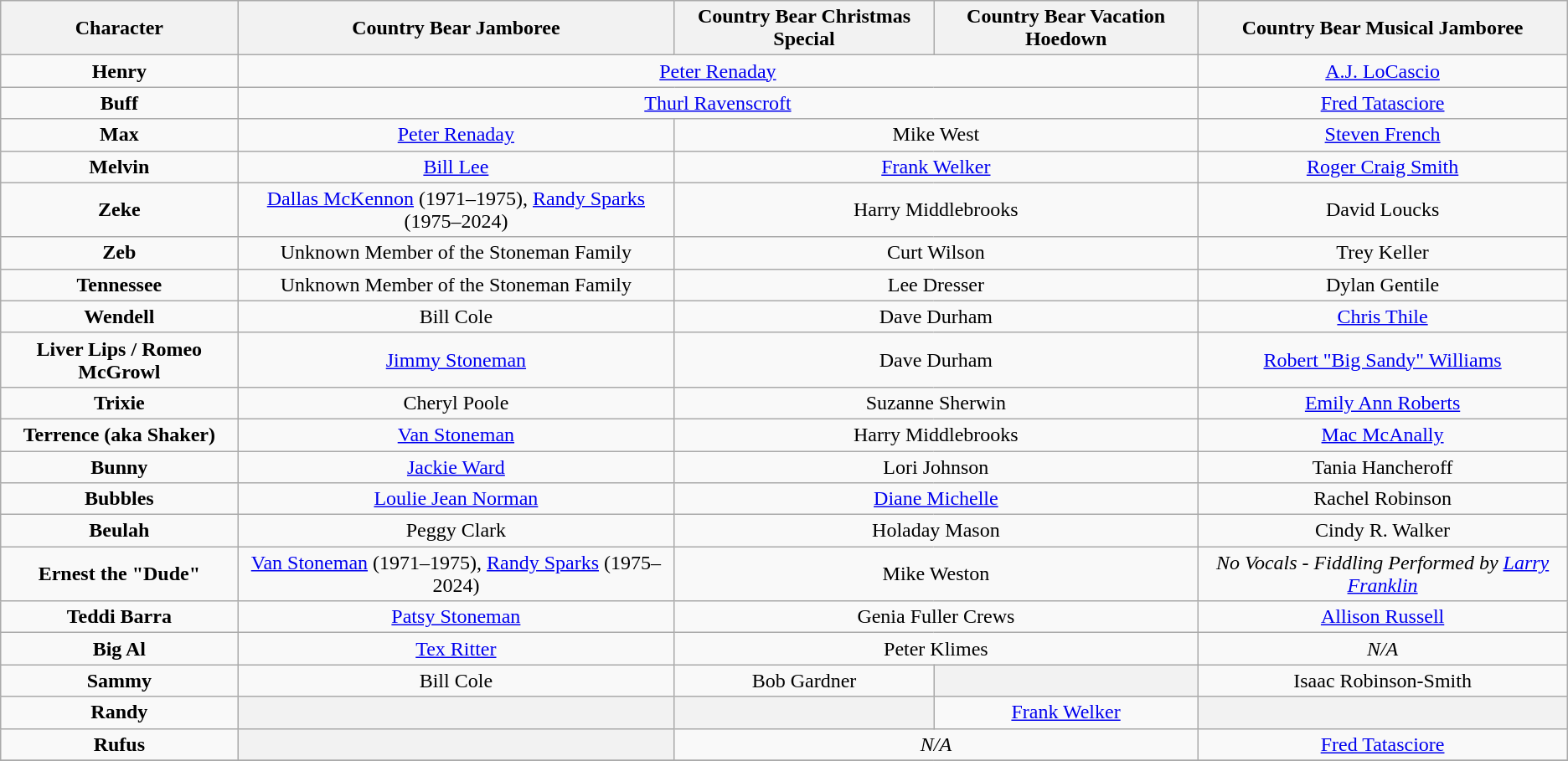<table class="wikitable" style="text-align: center;">
<tr>
<th>Character</th>
<th>Country Bear Jamboree</th>
<th>Country Bear Christmas Special</th>
<th>Country Bear Vacation Hoedown</th>
<th>Country Bear Musical Jamboree</th>
</tr>
<tr>
<td><strong>Henry</strong></td>
<td colspan="3"><a href='#'>Peter Renaday</a></td>
<td><a href='#'>A.J. LoCascio</a></td>
</tr>
<tr>
<td><strong>Buff</strong></td>
<td colspan="3"><a href='#'>Thurl Ravenscroft</a></td>
<td><a href='#'>Fred Tatasciore</a></td>
</tr>
<tr>
<td><strong>Max</strong></td>
<td><a href='#'>Peter Renaday</a></td>
<td colspan="2">Mike West</td>
<td><a href='#'>Steven French</a></td>
</tr>
<tr>
<td><strong>Melvin</strong></td>
<td><a href='#'>Bill Lee</a></td>
<td colspan="2"><a href='#'>Frank Welker</a></td>
<td><a href='#'>Roger Craig Smith</a></td>
</tr>
<tr>
<td><strong>Zeke</strong></td>
<td><a href='#'>Dallas McKennon</a> (1971–1975), <a href='#'>Randy Sparks</a> (1975–2024)</td>
<td colspan="2">Harry Middlebrooks</td>
<td>David Loucks</td>
</tr>
<tr>
<td><strong>Zeb</strong></td>
<td>Unknown Member of the Stoneman Family</td>
<td colspan="2">Curt Wilson</td>
<td>Trey Keller</td>
</tr>
<tr>
<td><strong>Tennessee</strong></td>
<td>Unknown Member of the Stoneman Family</td>
<td colspan="2">Lee Dresser</td>
<td>Dylan Gentile</td>
</tr>
<tr>
<td><strong>Wendell</strong></td>
<td>Bill Cole</td>
<td colspan="2">Dave Durham</td>
<td><a href='#'>Chris Thile</a></td>
</tr>
<tr>
<td><strong>Liver Lips / Romeo McGrowl</strong></td>
<td><a href='#'>Jimmy Stoneman</a></td>
<td colspan="2">Dave Durham</td>
<td><a href='#'>Robert "Big Sandy" Williams</a></td>
</tr>
<tr>
<td><strong>Trixie</strong></td>
<td>Cheryl Poole</td>
<td colspan="2">Suzanne Sherwin</td>
<td><a href='#'>Emily Ann Roberts</a></td>
</tr>
<tr>
<td><strong>Terrence (aka Shaker)</strong></td>
<td><a href='#'>Van Stoneman</a></td>
<td colspan="2">Harry Middlebrooks</td>
<td><a href='#'>Mac McAnally</a></td>
</tr>
<tr>
<td><strong>Bunny</strong></td>
<td><a href='#'>Jackie Ward</a></td>
<td colspan="2">Lori Johnson</td>
<td>Tania Hancheroff</td>
</tr>
<tr>
<td><strong>Bubbles</strong></td>
<td><a href='#'>Loulie Jean Norman</a></td>
<td colspan="2"><a href='#'>Diane Michelle</a></td>
<td>Rachel Robinson</td>
</tr>
<tr>
<td><strong>Beulah</strong></td>
<td>Peggy Clark</td>
<td colspan="2">Holaday Mason</td>
<td>Cindy R. Walker</td>
</tr>
<tr>
<td><strong>Ernest the "Dude"</strong></td>
<td><a href='#'>Van Stoneman</a> (1971–1975), <a href='#'>Randy Sparks</a> (1975–2024)</td>
<td colspan="2">Mike Weston</td>
<td><em>No Vocals - Fiddling Performed by <a href='#'>Larry Franklin</a></em></td>
</tr>
<tr>
<td><strong>Teddi Barra</strong></td>
<td><a href='#'>Patsy Stoneman</a></td>
<td colspan="2">Genia Fuller Crews</td>
<td><a href='#'>Allison Russell</a></td>
</tr>
<tr>
<td><strong>Big Al</strong></td>
<td><a href='#'>Tex Ritter</a></td>
<td colspan="2">Peter Klimes</td>
<td><em>N/A</em></td>
</tr>
<tr>
<td><strong>Sammy</strong></td>
<td>Bill Cole</td>
<td>Bob Gardner</td>
<th></th>
<td>Isaac Robinson-Smith</td>
</tr>
<tr>
<td><strong>Randy</strong></td>
<th></th>
<th></th>
<td><a href='#'>Frank Welker</a></td>
<th></th>
</tr>
<tr>
<td><strong>Rufus</strong></td>
<th></th>
<td colspan="2"><em>N/A</em></td>
<td><a href='#'>Fred Tatasciore</a></td>
</tr>
<tr>
</tr>
</table>
